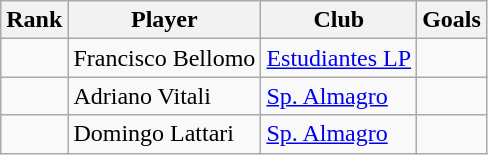<table class=wikitable>
<tr>
<th>Rank</th>
<th>Player</th>
<th>Club</th>
<th>Goals</th>
</tr>
<tr>
<td></td>
<td> Francisco Bellomo</td>
<td><a href='#'>Estudiantes LP</a></td>
<td></td>
</tr>
<tr>
<td></td>
<td> Adriano Vitali</td>
<td><a href='#'>Sp. Almagro</a></td>
<td></td>
</tr>
<tr>
<td></td>
<td> Domingo Lattari</td>
<td><a href='#'>Sp. Almagro</a></td>
<td></td>
</tr>
</table>
